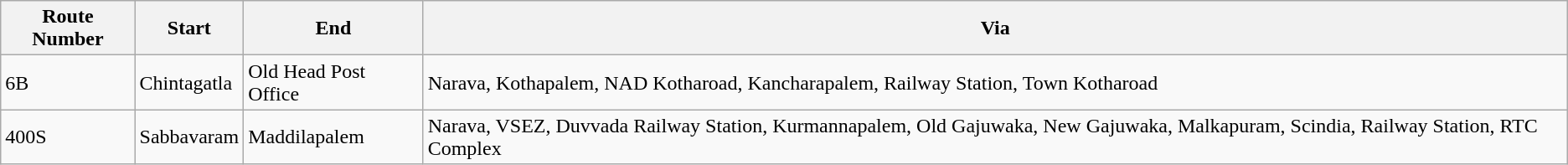<table class="sortable wikitable">
<tr>
<th>Route Number</th>
<th>Start</th>
<th>End</th>
<th>Via</th>
</tr>
<tr>
<td>6B</td>
<td>Chintagatla</td>
<td>Old Head Post Office</td>
<td>Narava, Kothapalem, NAD Kotharoad, Kancharapalem, Railway Station, Town Kotharoad</td>
</tr>
<tr>
<td>400S</td>
<td>Sabbavaram</td>
<td>Maddilapalem</td>
<td>Narava, VSEZ, Duvvada Railway Station, Kurmannapalem, Old Gajuwaka, New Gajuwaka, Malkapuram, Scindia, Railway Station, RTC Complex</td>
</tr>
</table>
